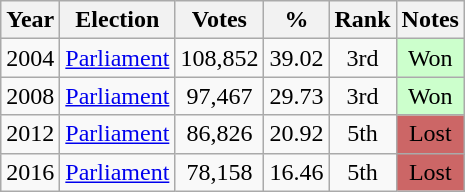<table class="wikitable" style="text-align:center;">
<tr>
<th>Year</th>
<th>Election</th>
<th>Votes</th>
<th>%</th>
<th>Rank</th>
<th>Notes</th>
</tr>
<tr>
<td>2004</td>
<td><a href='#'>Parliament</a></td>
<td>108,852</td>
<td>39.02</td>
<td>3rd</td>
<td style="background-color:#CCFFCC">Won</td>
</tr>
<tr>
<td>2008</td>
<td><a href='#'>Parliament</a></td>
<td> 97,467</td>
<td> 29.73</td>
<td>3rd</td>
<td style="background-color:#CCFFCC">Won</td>
</tr>
<tr>
<td>2012</td>
<td><a href='#'>Parliament</a></td>
<td> 86,826</td>
<td> 20.92</td>
<td>5th</td>
<td style="background-color:#C66">Lost</td>
</tr>
<tr>
<td>2016</td>
<td><a href='#'>Parliament</a></td>
<td> 78,158</td>
<td> 16.46</td>
<td>5th</td>
<td style="background-color:#C66">Lost</td>
</tr>
</table>
